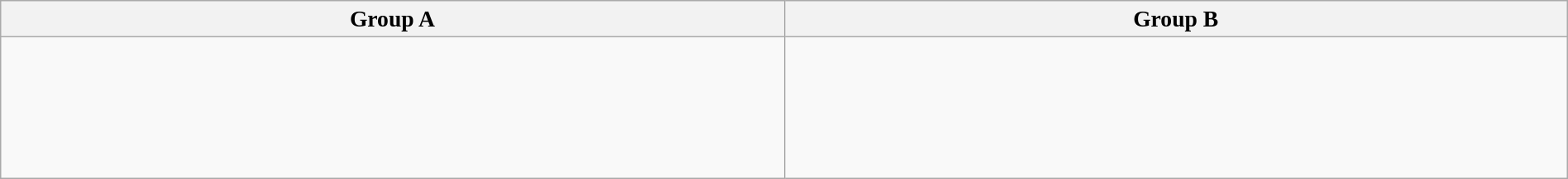<table class=wikitable width=100% style="font-size:115%;">
<tr>
<th width=25%>Group A</th>
<th width=25%>Group B</th>
</tr>
<tr>
<td><br> <br>
 <br>
<br>
 <br></td>
<td><br> <br>
<br>
 <br></td>
</tr>
</table>
